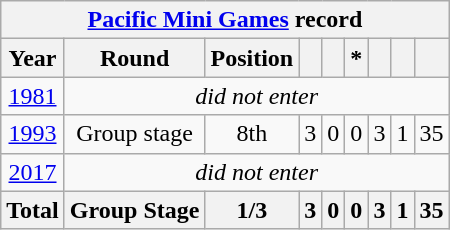<table class="wikitable" style="text-align: center;">
<tr>
<th colspan=9><a href='#'>Pacific Mini Games</a> record</th>
</tr>
<tr>
<th>Year</th>
<th>Round</th>
<th>Position</th>
<th></th>
<th></th>
<th>*</th>
<th></th>
<th></th>
<th></th>
</tr>
<tr>
<td> <a href='#'>1981</a></td>
<td colspan=8><em>did not enter</em></td>
</tr>
<tr>
<td> <a href='#'>1993</a></td>
<td>Group stage</td>
<td>8th</td>
<td>3</td>
<td>0</td>
<td>0</td>
<td>3</td>
<td>1</td>
<td>35</td>
</tr>
<tr>
<td> <a href='#'>2017</a></td>
<td colspan=8><em>did not enter</em></td>
</tr>
<tr>
<th>Total</th>
<th>Group Stage</th>
<th>1/3</th>
<th>3</th>
<th>0</th>
<th>0</th>
<th>3</th>
<th>1</th>
<th>35</th>
</tr>
</table>
